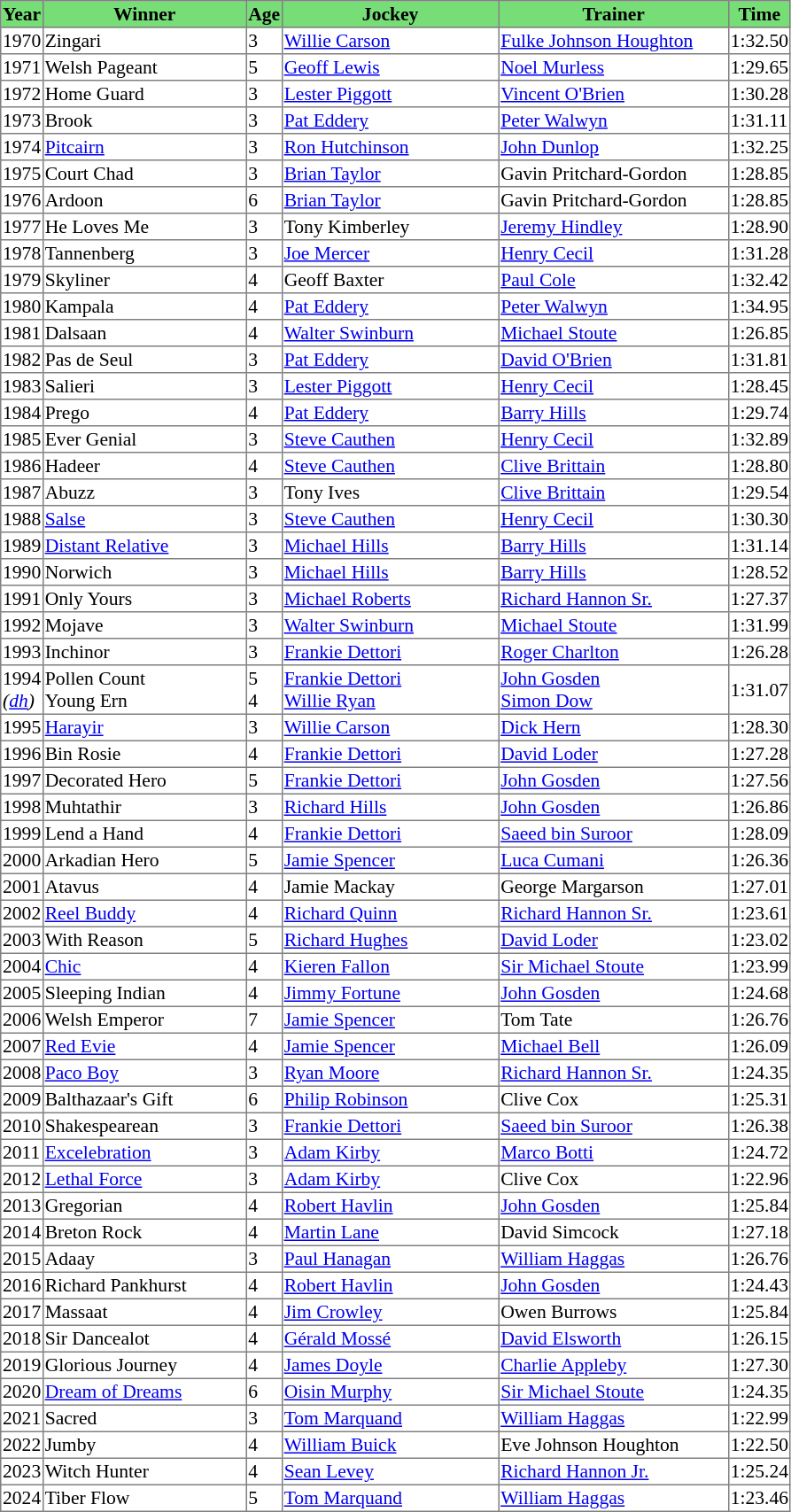<table class = "sortable" | border="1" style="border-collapse: collapse; font-size:90%">
<tr bgcolor="#77dd77" align="center">
<th>Year</th>
<th>Winner</th>
<th>Age</th>
<th>Jockey</th>
<th>Trainer</th>
<th>Time</th>
</tr>
<tr>
<td>1970</td>
<td width=150px>Zingari</td>
<td>3</td>
<td width=160px><a href='#'>Willie Carson</a></td>
<td width=170px><a href='#'>Fulke Johnson Houghton</a></td>
<td>1:32.50</td>
</tr>
<tr>
<td>1971</td>
<td>Welsh Pageant</td>
<td>5</td>
<td><a href='#'>Geoff Lewis</a></td>
<td><a href='#'>Noel Murless</a></td>
<td>1:29.65</td>
</tr>
<tr>
<td>1972</td>
<td>Home Guard</td>
<td>3</td>
<td><a href='#'>Lester Piggott</a></td>
<td><a href='#'>Vincent O'Brien</a></td>
<td>1:30.28</td>
</tr>
<tr>
<td>1973</td>
<td>Brook</td>
<td>3</td>
<td><a href='#'>Pat Eddery</a></td>
<td><a href='#'>Peter Walwyn</a></td>
<td>1:31.11</td>
</tr>
<tr>
<td>1974</td>
<td><a href='#'>Pitcairn</a></td>
<td>3</td>
<td><a href='#'>Ron Hutchinson</a></td>
<td><a href='#'>John Dunlop</a></td>
<td>1:32.25</td>
</tr>
<tr>
<td>1975</td>
<td>Court Chad</td>
<td>3</td>
<td><a href='#'>Brian Taylor</a></td>
<td>Gavin Pritchard-Gordon</td>
<td>1:28.85</td>
</tr>
<tr>
<td>1976</td>
<td>Ardoon</td>
<td>6</td>
<td><a href='#'>Brian Taylor</a></td>
<td>Gavin Pritchard-Gordon</td>
<td>1:28.85</td>
</tr>
<tr>
<td>1977</td>
<td>He Loves Me</td>
<td>3</td>
<td>Tony Kimberley</td>
<td><a href='#'>Jeremy Hindley</a></td>
<td>1:28.90</td>
</tr>
<tr>
<td>1978</td>
<td>Tannenberg</td>
<td>3</td>
<td><a href='#'>Joe Mercer</a></td>
<td><a href='#'>Henry Cecil</a></td>
<td>1:31.28</td>
</tr>
<tr>
<td>1979</td>
<td>Skyliner</td>
<td>4</td>
<td>Geoff Baxter</td>
<td><a href='#'>Paul Cole</a></td>
<td>1:32.42</td>
</tr>
<tr>
<td>1980</td>
<td>Kampala</td>
<td>4</td>
<td><a href='#'>Pat Eddery</a></td>
<td><a href='#'>Peter Walwyn</a></td>
<td>1:34.95</td>
</tr>
<tr>
<td>1981</td>
<td>Dalsaan</td>
<td>4</td>
<td><a href='#'>Walter Swinburn</a></td>
<td><a href='#'>Michael Stoute</a></td>
<td>1:26.85</td>
</tr>
<tr>
<td>1982</td>
<td>Pas de Seul</td>
<td>3</td>
<td><a href='#'>Pat Eddery</a></td>
<td><a href='#'>David O'Brien</a></td>
<td>1:31.81</td>
</tr>
<tr>
<td>1983</td>
<td>Salieri</td>
<td>3</td>
<td><a href='#'>Lester Piggott</a></td>
<td><a href='#'>Henry Cecil</a></td>
<td>1:28.45</td>
</tr>
<tr>
<td>1984</td>
<td>Prego</td>
<td>4</td>
<td><a href='#'>Pat Eddery</a></td>
<td><a href='#'>Barry Hills</a></td>
<td>1:29.74</td>
</tr>
<tr>
<td>1985</td>
<td>Ever Genial</td>
<td>3</td>
<td><a href='#'>Steve Cauthen</a></td>
<td><a href='#'>Henry Cecil</a></td>
<td>1:32.89</td>
</tr>
<tr>
<td>1986</td>
<td>Hadeer</td>
<td>4</td>
<td><a href='#'>Steve Cauthen</a></td>
<td><a href='#'>Clive Brittain</a></td>
<td>1:28.80</td>
</tr>
<tr>
<td>1987</td>
<td>Abuzz</td>
<td>3</td>
<td>Tony Ives</td>
<td><a href='#'>Clive Brittain</a></td>
<td>1:29.54</td>
</tr>
<tr>
<td>1988</td>
<td><a href='#'>Salse</a></td>
<td>3</td>
<td><a href='#'>Steve Cauthen</a></td>
<td><a href='#'>Henry Cecil</a></td>
<td>1:30.30</td>
</tr>
<tr>
<td>1989</td>
<td><a href='#'>Distant Relative</a></td>
<td>3</td>
<td><a href='#'>Michael Hills</a></td>
<td><a href='#'>Barry Hills</a></td>
<td>1:31.14</td>
</tr>
<tr>
<td>1990</td>
<td>Norwich</td>
<td>3</td>
<td><a href='#'>Michael Hills</a></td>
<td><a href='#'>Barry Hills</a></td>
<td>1:28.52</td>
</tr>
<tr>
<td>1991</td>
<td>Only Yours</td>
<td>3</td>
<td><a href='#'>Michael Roberts</a></td>
<td><a href='#'>Richard Hannon Sr.</a></td>
<td>1:27.37</td>
</tr>
<tr>
<td>1992</td>
<td>Mojave</td>
<td>3</td>
<td><a href='#'>Walter Swinburn</a></td>
<td><a href='#'>Michael Stoute</a></td>
<td>1:31.99</td>
</tr>
<tr>
<td>1993</td>
<td>Inchinor</td>
<td>3</td>
<td><a href='#'>Frankie Dettori</a></td>
<td><a href='#'>Roger Charlton</a></td>
<td>1:26.28</td>
</tr>
<tr>
<td>1994<br><em>(<a href='#'>dh</a>)</em></td>
<td>Pollen Count<br>Young Ern</td>
<td>5<br>4</td>
<td><a href='#'>Frankie Dettori</a><br><a href='#'>Willie Ryan</a></td>
<td><a href='#'>John Gosden</a><br><a href='#'>Simon Dow</a></td>
<td>1:31.07</td>
</tr>
<tr>
<td>1995</td>
<td><a href='#'>Harayir</a></td>
<td>3</td>
<td><a href='#'>Willie Carson</a></td>
<td><a href='#'>Dick Hern</a></td>
<td>1:28.30</td>
</tr>
<tr>
<td>1996</td>
<td>Bin Rosie</td>
<td>4</td>
<td><a href='#'>Frankie Dettori</a></td>
<td><a href='#'>David Loder</a></td>
<td>1:27.28</td>
</tr>
<tr>
<td>1997</td>
<td>Decorated Hero</td>
<td>5</td>
<td><a href='#'>Frankie Dettori</a></td>
<td><a href='#'>John Gosden</a></td>
<td>1:27.56</td>
</tr>
<tr>
<td>1998</td>
<td>Muhtathir</td>
<td>3</td>
<td><a href='#'>Richard Hills</a></td>
<td><a href='#'>John Gosden</a></td>
<td>1:26.86</td>
</tr>
<tr>
<td>1999</td>
<td>Lend a Hand</td>
<td>4</td>
<td><a href='#'>Frankie Dettori</a></td>
<td><a href='#'>Saeed bin Suroor</a></td>
<td>1:28.09</td>
</tr>
<tr>
<td>2000</td>
<td>Arkadian Hero</td>
<td>5</td>
<td><a href='#'>Jamie Spencer</a></td>
<td><a href='#'>Luca Cumani</a></td>
<td>1:26.36</td>
</tr>
<tr>
<td>2001</td>
<td>Atavus</td>
<td>4</td>
<td>Jamie Mackay</td>
<td>George Margarson</td>
<td>1:27.01</td>
</tr>
<tr>
<td>2002</td>
<td><a href='#'>Reel Buddy</a></td>
<td>4</td>
<td><a href='#'>Richard Quinn</a></td>
<td><a href='#'>Richard Hannon Sr.</a></td>
<td>1:23.61</td>
</tr>
<tr>
<td>2003</td>
<td>With Reason</td>
<td>5</td>
<td><a href='#'>Richard Hughes</a></td>
<td><a href='#'>David Loder</a></td>
<td>1:23.02</td>
</tr>
<tr>
<td>2004</td>
<td><a href='#'>Chic</a></td>
<td>4</td>
<td><a href='#'>Kieren Fallon</a></td>
<td><a href='#'>Sir Michael Stoute</a></td>
<td>1:23.99</td>
</tr>
<tr>
<td>2005</td>
<td>Sleeping Indian</td>
<td>4</td>
<td><a href='#'>Jimmy Fortune</a></td>
<td><a href='#'>John Gosden</a></td>
<td>1:24.68</td>
</tr>
<tr>
<td>2006</td>
<td>Welsh Emperor</td>
<td>7</td>
<td><a href='#'>Jamie Spencer</a></td>
<td>Tom Tate</td>
<td>1:26.76</td>
</tr>
<tr>
<td>2007</td>
<td><a href='#'>Red Evie</a></td>
<td>4</td>
<td><a href='#'>Jamie Spencer</a></td>
<td><a href='#'>Michael Bell</a></td>
<td>1:26.09</td>
</tr>
<tr>
<td>2008</td>
<td><a href='#'>Paco Boy</a></td>
<td>3</td>
<td><a href='#'>Ryan Moore</a></td>
<td><a href='#'>Richard Hannon Sr.</a></td>
<td>1:24.35</td>
</tr>
<tr>
<td>2009</td>
<td>Balthazaar's Gift</td>
<td>6</td>
<td><a href='#'>Philip Robinson</a></td>
<td>Clive Cox</td>
<td>1:25.31</td>
</tr>
<tr>
<td>2010</td>
<td>Shakespearean</td>
<td>3</td>
<td><a href='#'>Frankie Dettori</a></td>
<td><a href='#'>Saeed bin Suroor</a></td>
<td>1:26.38</td>
</tr>
<tr>
<td>2011</td>
<td><a href='#'>Excelebration</a></td>
<td>3</td>
<td><a href='#'>Adam Kirby</a></td>
<td><a href='#'>Marco Botti</a></td>
<td>1:24.72</td>
</tr>
<tr>
<td>2012</td>
<td><a href='#'>Lethal Force</a></td>
<td>3</td>
<td><a href='#'>Adam Kirby</a></td>
<td>Clive Cox</td>
<td>1:22.96</td>
</tr>
<tr>
<td>2013</td>
<td>Gregorian</td>
<td>4</td>
<td><a href='#'>Robert Havlin</a></td>
<td><a href='#'>John Gosden</a></td>
<td>1:25.84</td>
</tr>
<tr>
<td>2014</td>
<td>Breton Rock</td>
<td>4</td>
<td><a href='#'>Martin Lane</a></td>
<td>David Simcock</td>
<td>1:27.18</td>
</tr>
<tr>
<td>2015</td>
<td>Adaay</td>
<td>3</td>
<td><a href='#'>Paul Hanagan</a></td>
<td><a href='#'>William Haggas</a></td>
<td>1:26.76</td>
</tr>
<tr>
<td>2016</td>
<td>Richard Pankhurst</td>
<td>4</td>
<td><a href='#'>Robert Havlin</a></td>
<td><a href='#'>John Gosden</a></td>
<td>1:24.43</td>
</tr>
<tr>
<td>2017</td>
<td>Massaat</td>
<td>4</td>
<td><a href='#'>Jim Crowley</a></td>
<td>Owen Burrows</td>
<td>1:25.84</td>
</tr>
<tr>
<td>2018</td>
<td>Sir Dancealot</td>
<td>4</td>
<td><a href='#'>Gérald Mossé</a></td>
<td><a href='#'>David Elsworth</a></td>
<td>1:26.15</td>
</tr>
<tr>
<td>2019</td>
<td>Glorious Journey</td>
<td>4</td>
<td><a href='#'>James Doyle</a></td>
<td><a href='#'>Charlie Appleby</a></td>
<td>1:27.30</td>
</tr>
<tr>
<td>2020</td>
<td><a href='#'>Dream of Dreams</a></td>
<td>6</td>
<td><a href='#'>Oisin Murphy</a></td>
<td><a href='#'>Sir Michael Stoute</a></td>
<td>1:24.35</td>
</tr>
<tr>
<td>2021</td>
<td>Sacred</td>
<td>3</td>
<td><a href='#'>Tom Marquand</a></td>
<td><a href='#'>William Haggas</a></td>
<td>1:22.99</td>
</tr>
<tr>
<td>2022</td>
<td>Jumby</td>
<td>4</td>
<td><a href='#'>William Buick</a></td>
<td>Eve Johnson Houghton</td>
<td>1:22.50</td>
</tr>
<tr>
<td>2023</td>
<td>Witch Hunter</td>
<td>4</td>
<td><a href='#'>Sean Levey</a></td>
<td><a href='#'>Richard Hannon Jr.</a></td>
<td>1:25.24</td>
</tr>
<tr>
<td>2024</td>
<td>Tiber Flow</td>
<td>5</td>
<td><a href='#'>Tom Marquand</a></td>
<td><a href='#'>William Haggas</a></td>
<td>1:23.46</td>
</tr>
</table>
